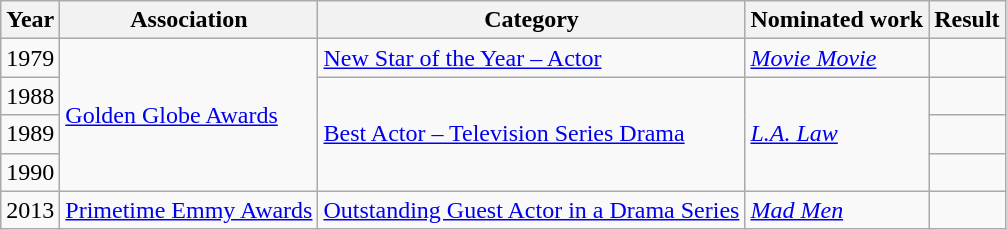<table class="wikitable">
<tr>
<th>Year</th>
<th>Association</th>
<th>Category</th>
<th>Nominated work</th>
<th>Result</th>
</tr>
<tr>
<td>1979</td>
<td rowspan="4"><a href='#'>Golden Globe Awards</a></td>
<td><a href='#'>New Star of the Year – Actor</a></td>
<td><em><a href='#'>Movie Movie</a></em></td>
<td></td>
</tr>
<tr>
<td>1988</td>
<td rowspan="3"><a href='#'>Best Actor – Television Series Drama</a></td>
<td rowspan="3"><em><a href='#'>L.A. Law</a></em></td>
<td></td>
</tr>
<tr>
<td>1989</td>
<td></td>
</tr>
<tr>
<td>1990</td>
<td></td>
</tr>
<tr>
<td>2013</td>
<td><a href='#'>Primetime Emmy Awards</a></td>
<td><a href='#'>Outstanding Guest Actor in a Drama Series</a></td>
<td><em><a href='#'>Mad Men</a></em></td>
<td></td>
</tr>
</table>
